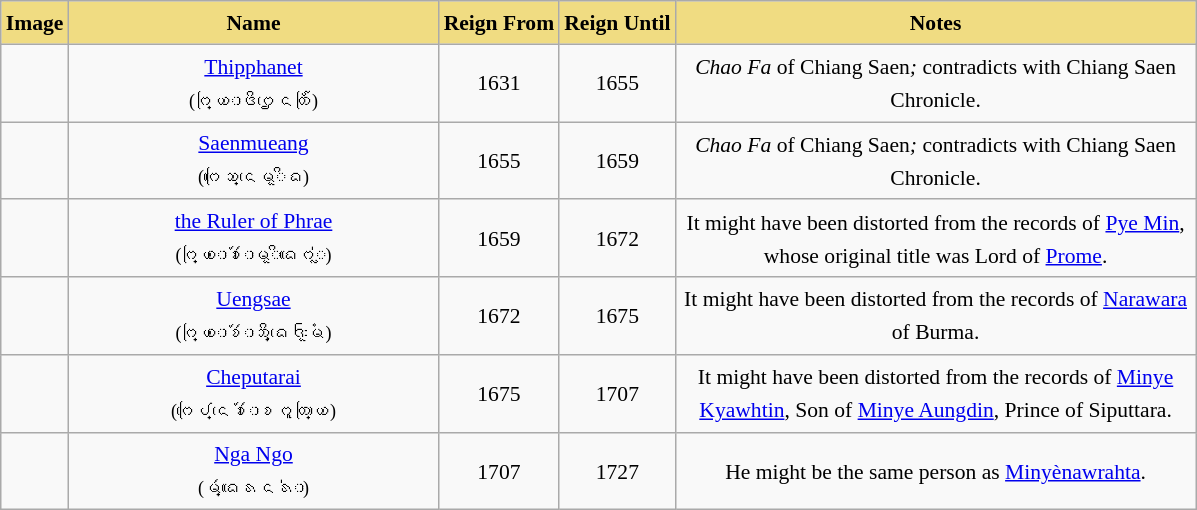<table class="wikitable" style="text-align:center; font-size:90%; line-height:22px;">
<tr colspan=10 style="background:#F0DC82; text-align:center">
<td width="20"><span><strong>Image</strong></span></td>
<td width="240"><span><strong>Name</strong></span></td>
<td><span><strong>Reign From</strong></span></td>
<td><span><strong>Reign Until</strong></span></td>
<td width="340"><span><strong>Notes</strong></span></td>
</tr>
<tr>
<td></td>
<td><a href='#'>Thipphanet</a><br><small>(ᨻᩕ᩠ᨿᩣᨴᩥᨻᩛᨶᩮᨲᩕ᩼)</small></td>
<td>1631</td>
<td>1655</td>
<td><em>Chao Fa</em> of Chiang Saen<em>;</em> contradicts with Chiang Saen Chronicle.</td>
</tr>
<tr>
<td></td>
<td><a href='#'>Saenmueang</a><br><small>(ᨻᩕᩈᩯ᩠ᨶᨾᩮᩬᩥᨦ)</small></td>
<td>1655</td>
<td>1659</td>
<td><em>Chao Fa</em> of Chiang Saen<em>;</em> contradicts with Chiang Saen Chronicle.</td>
</tr>
<tr>
<td></td>
<td><a href='#'>the Ruler of Phrae</a><br><small>(ᨻᩕ᩠ᨿᩣᨧᩮᩢ᩶ᩣᨾᩮᩬᩥᨦᨻᩯᩖ᩵)</small></td>
<td>1659</td>
<td>1672</td>
<td>It might have been distorted from the records of <a href='#'>Pye Min</a>, whose original title was Lord of <a href='#'>Prome</a>.</td>
</tr>
<tr>
<td></td>
<td><a href='#'>Uengsae</a><br><small>(ᨻᩕ᩠ᨿᩣᨧᩮᩢ᩶ᩣᩋᩥ᩠ᨦᨪᩮᩬᩡᨾᩴ)</small></td>
<td>1672</td>
<td>1675</td>
<td>It might have been distorted from the records of <a href='#'>Narawara</a> of Burma.</td>
</tr>
<tr>
<td></td>
<td><a href='#'>Cheputarai</a><br><small>(ᨻᩕᨸᩮ᩠ᨶᨧᩮᩢ᩶ᩣᨧᩮᨻᩪᨲᩕᩣ᩠ᨿ)</small></td>
<td>1675</td>
<td>1707</td>
<td>It might have been distorted from the records of <a href='#'>Minye Kyawhtin</a>, Son of <a href='#'>Minye Aungdin</a>, Prince of Siputtara.</td>
</tr>
<tr>
<td></td>
<td><a href='#'>Nga Ngo</a><br><small>(ᨾᩢ᩠ᨦᩁᩯᨶᩁ᩵ᩣ)</small></td>
<td>1707</td>
<td>1727</td>
<td>He might be the same person as <a href='#'>Minyènawrahta</a>.</td>
</tr>
</table>
